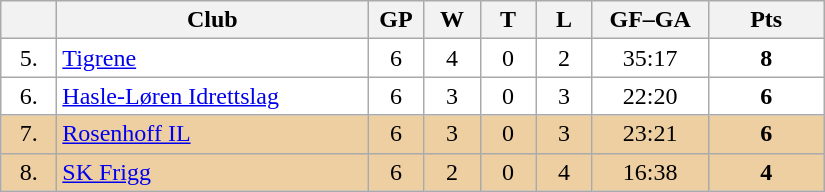<table class="wikitable">
<tr>
<th width="30"></th>
<th width="200">Club</th>
<th width="30">GP</th>
<th width="30">W</th>
<th width="30">T</th>
<th width="30">L</th>
<th width="70">GF–GA</th>
<th width="70">Pts</th>
</tr>
<tr bgcolor="#FFFFFF" align="center">
<td>5.</td>
<td align="left"><a href='#'>Tigrene</a></td>
<td>6</td>
<td>4</td>
<td>0</td>
<td>2</td>
<td>35:17</td>
<td><strong>8</strong></td>
</tr>
<tr bgcolor="#FFFFFF" align="center">
<td>6.</td>
<td align="left"><a href='#'>Hasle-Løren Idrettslag</a></td>
<td>6</td>
<td>3</td>
<td>0</td>
<td>3</td>
<td>22:20</td>
<td><strong>6</strong></td>
</tr>
<tr bgcolor="#EECFA1" align="center">
<td>7.</td>
<td align="left"><a href='#'>Rosenhoff IL</a></td>
<td>6</td>
<td>3</td>
<td>0</td>
<td>3</td>
<td>23:21</td>
<td><strong>6</strong></td>
</tr>
<tr bgcolor="#EECFA1" align="center">
<td>8.</td>
<td align="left"><a href='#'>SK Frigg</a></td>
<td>6</td>
<td>2</td>
<td>0</td>
<td>4</td>
<td>16:38</td>
<td><strong>4</strong></td>
</tr>
</table>
